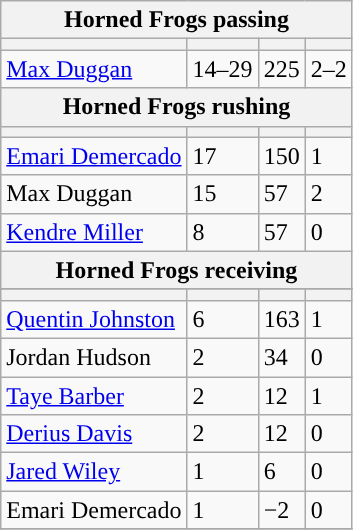<table class="wikitable plainrowheaders">
<tr>
<th colspan="6">Horned Frogs passing</th>
</tr>
<tr>
<th scope="col"></th>
<th scope="col"></th>
<th scope="col"></th>
<th scope="col"></th>
</tr>
<tr>
<td><a href='#'>Max Duggan</a></td>
<td>14–29</td>
<td>225</td>
<td>2–2</td>
</tr>
<tr>
<th colspan="6">Horned Frogs rushing</th>
</tr>
<tr>
<th scope="col"></th>
<th scope="col"></th>
<th scope="col"></th>
<th scope="col"></th>
</tr>
<tr>
<td><a href='#'>Emari Demercado</a></td>
<td>17</td>
<td>150</td>
<td>1</td>
</tr>
<tr>
<td>Max Duggan</td>
<td>15</td>
<td>57</td>
<td>2</td>
</tr>
<tr>
<td><a href='#'>Kendre Miller</a></td>
<td>8</td>
<td>57</td>
<td>0</td>
</tr>
<tr>
<th colspan="6">Horned Frogs receiving</th>
</tr>
<tr>
</tr>
<tr>
<th scope="col"></th>
<th scope="col"></th>
<th scope="col"></th>
<th scope="col"></th>
</tr>
<tr>
<td><a href='#'>Quentin Johnston</a></td>
<td>6</td>
<td>163</td>
<td>1</td>
</tr>
<tr>
<td>Jordan Hudson</td>
<td>2</td>
<td>34</td>
<td>0</td>
</tr>
<tr>
<td><a href='#'>Taye Barber</a></td>
<td>2</td>
<td>12</td>
<td>1</td>
</tr>
<tr>
<td><a href='#'>Derius Davis</a></td>
<td>2</td>
<td>12</td>
<td>0</td>
</tr>
<tr>
<td><a href='#'>Jared Wiley</a></td>
<td>1</td>
<td>6</td>
<td>0</td>
</tr>
<tr>
<td>Emari Demercado</td>
<td>1</td>
<td>−2</td>
<td>0</td>
</tr>
<tr>
</tr>
</table>
